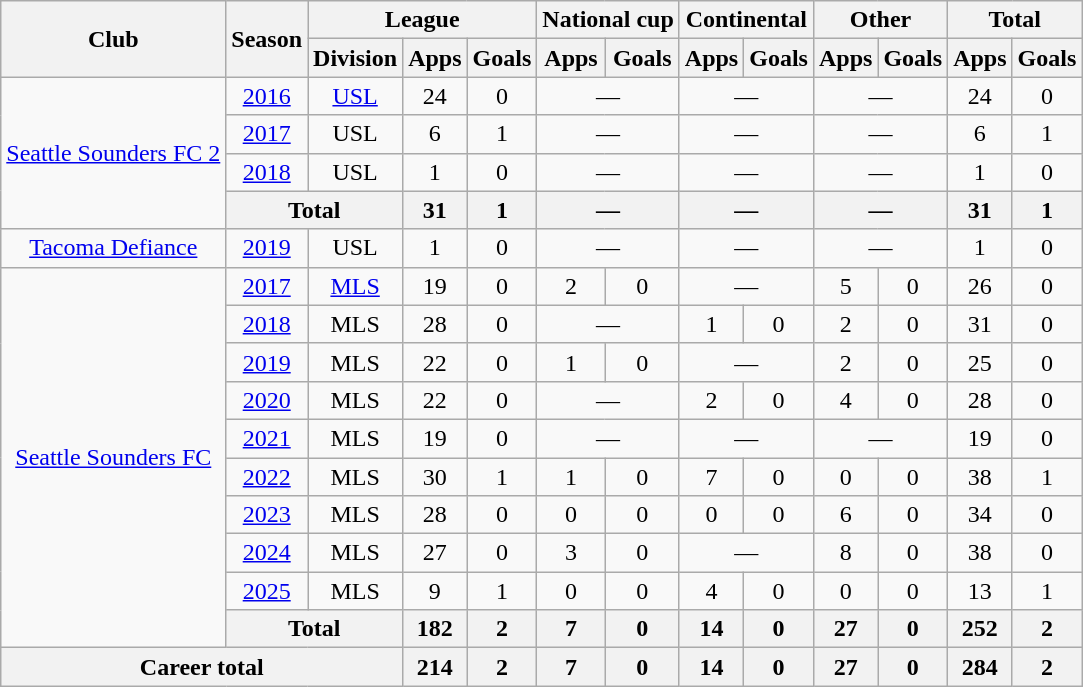<table class="wikitable" style="text-align:center">
<tr>
<th rowspan="2">Club</th>
<th rowspan="2">Season</th>
<th colspan="3">League</th>
<th colspan="2">National cup</th>
<th colspan="2">Continental</th>
<th colspan="2">Other</th>
<th colspan="2">Total</th>
</tr>
<tr>
<th>Division</th>
<th>Apps</th>
<th>Goals</th>
<th>Apps</th>
<th>Goals</th>
<th>Apps</th>
<th>Goals</th>
<th>Apps</th>
<th>Goals</th>
<th>Apps</th>
<th>Goals</th>
</tr>
<tr>
<td rowspan="4"><a href='#'>Seattle Sounders FC 2</a></td>
<td><a href='#'>2016</a></td>
<td><a href='#'>USL</a></td>
<td>24</td>
<td>0</td>
<td colspan="2">—</td>
<td colspan="2">—</td>
<td colspan="2">—</td>
<td>24</td>
<td>0</td>
</tr>
<tr>
<td><a href='#'>2017</a></td>
<td>USL</td>
<td>6</td>
<td>1</td>
<td colspan="2">—</td>
<td colspan="2">—</td>
<td colspan="2">—</td>
<td>6</td>
<td>1</td>
</tr>
<tr>
<td><a href='#'>2018</a></td>
<td>USL</td>
<td>1</td>
<td>0</td>
<td colspan="2">—</td>
<td colspan="2">—</td>
<td colspan="2">—</td>
<td>1</td>
<td>0</td>
</tr>
<tr>
<th colspan="2">Total</th>
<th>31</th>
<th>1</th>
<th colspan="2">—</th>
<th colspan="2">—</th>
<th colspan="2">—</th>
<th>31</th>
<th>1</th>
</tr>
<tr>
<td><a href='#'>Tacoma Defiance</a></td>
<td><a href='#'>2019</a></td>
<td>USL</td>
<td>1</td>
<td>0</td>
<td colspan="2">—</td>
<td colspan="2">—</td>
<td colspan="2">—</td>
<td>1</td>
<td>0</td>
</tr>
<tr>
<td rowspan="10"><a href='#'>Seattle Sounders FC</a></td>
<td><a href='#'>2017</a></td>
<td><a href='#'>MLS</a></td>
<td>19</td>
<td>0</td>
<td>2</td>
<td>0</td>
<td colspan="2">—</td>
<td>5</td>
<td>0</td>
<td>26</td>
<td>0</td>
</tr>
<tr>
<td><a href='#'>2018</a></td>
<td>MLS</td>
<td>28</td>
<td>0</td>
<td colspan="2">—</td>
<td>1</td>
<td>0</td>
<td>2</td>
<td>0</td>
<td>31</td>
<td>0</td>
</tr>
<tr>
<td><a href='#'>2019</a></td>
<td>MLS</td>
<td>22</td>
<td>0</td>
<td>1</td>
<td>0</td>
<td colspan="2">—</td>
<td>2</td>
<td>0</td>
<td>25</td>
<td>0</td>
</tr>
<tr>
<td><a href='#'>2020</a></td>
<td>MLS</td>
<td>22</td>
<td>0</td>
<td colspan="2">—</td>
<td>2</td>
<td>0</td>
<td>4</td>
<td>0</td>
<td>28</td>
<td>0</td>
</tr>
<tr>
<td><a href='#'>2021</a></td>
<td>MLS</td>
<td>19</td>
<td>0</td>
<td colspan="2">—</td>
<td colspan="2">—</td>
<td colspan="2">—</td>
<td>19</td>
<td>0</td>
</tr>
<tr>
<td><a href='#'>2022</a></td>
<td>MLS</td>
<td>30</td>
<td>1</td>
<td>1</td>
<td>0</td>
<td>7</td>
<td>0</td>
<td>0</td>
<td>0</td>
<td>38</td>
<td>1</td>
</tr>
<tr>
<td><a href='#'>2023</a></td>
<td>MLS</td>
<td>28</td>
<td>0</td>
<td>0</td>
<td>0</td>
<td>0</td>
<td>0</td>
<td>6</td>
<td>0</td>
<td>34</td>
<td>0</td>
</tr>
<tr>
<td><a href='#'>2024</a></td>
<td>MLS</td>
<td>27</td>
<td>0</td>
<td>3</td>
<td>0</td>
<td colspan="2">—</td>
<td>8</td>
<td>0</td>
<td>38</td>
<td>0</td>
</tr>
<tr>
<td><a href='#'>2025</a></td>
<td>MLS</td>
<td>9</td>
<td>1</td>
<td>0</td>
<td>0</td>
<td>4</td>
<td>0</td>
<td>0</td>
<td>0</td>
<td>13</td>
<td>1</td>
</tr>
<tr>
<th colspan="2">Total</th>
<th>182</th>
<th>2</th>
<th>7</th>
<th>0</th>
<th>14</th>
<th>0</th>
<th>27</th>
<th>0</th>
<th>252</th>
<th>2</th>
</tr>
<tr>
<th colspan="3">Career total</th>
<th>214</th>
<th>2</th>
<th>7</th>
<th>0</th>
<th>14</th>
<th>0</th>
<th>27</th>
<th>0</th>
<th>284</th>
<th>2</th>
</tr>
</table>
